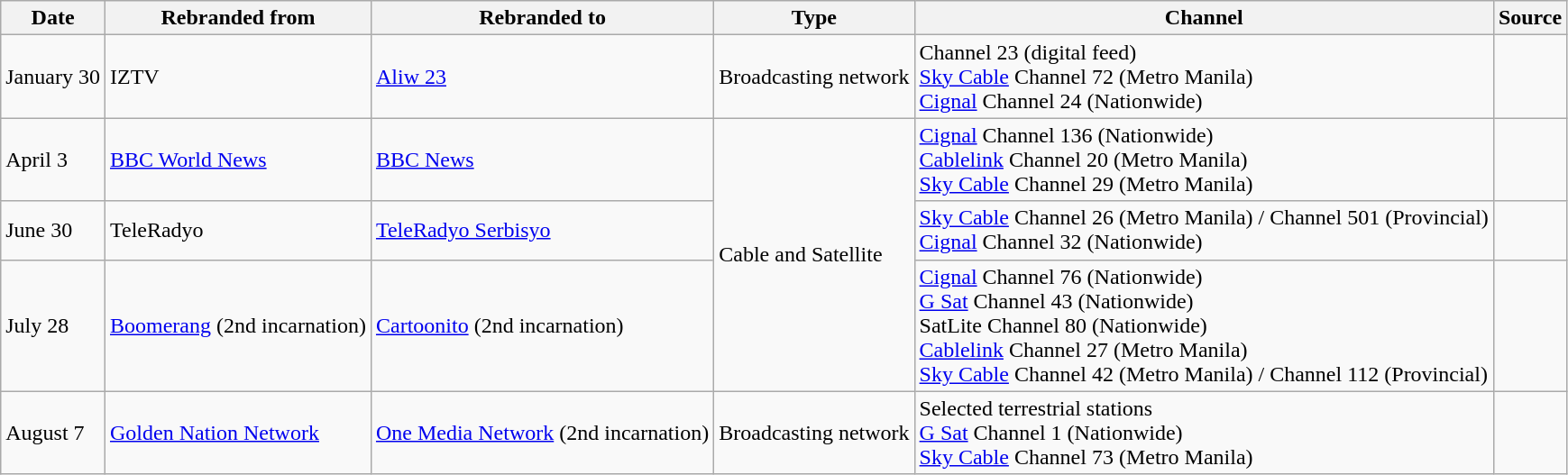<table class="wikitable">
<tr>
<th>Date</th>
<th>Rebranded from</th>
<th>Rebranded to</th>
<th>Type</th>
<th>Channel</th>
<th>Source</th>
</tr>
<tr>
<td>January 30</td>
<td>IZTV</td>
<td><a href='#'>Aliw 23</a></td>
<td>Broadcasting network</td>
<td>Channel 23 (digital feed)<br><a href='#'>Sky Cable</a> Channel 72 (Metro Manila)<br><a href='#'>Cignal</a> Channel 24 (Nationwide)</td>
<td></td>
</tr>
<tr>
<td>April 3</td>
<td><a href='#'>BBC World News</a></td>
<td><a href='#'>BBC News</a></td>
<td rowspan="3">Cable and Satellite</td>
<td><a href='#'>Cignal</a> Channel 136 (Nationwide)<br><a href='#'>Cablelink</a> Channel 20 (Metro Manila)<br><a href='#'>Sky Cable</a> Channel 29 (Metro Manila)</td>
<td></td>
</tr>
<tr>
<td>June 30</td>
<td>TeleRadyo</td>
<td><a href='#'>TeleRadyo Serbisyo</a></td>
<td><a href='#'>Sky Cable</a> Channel 26 (Metro Manila) / Channel 501 (Provincial) <br><a href='#'>Cignal</a> Channel 32 (Nationwide)</td>
<td></td>
</tr>
<tr>
<td>July 28</td>
<td><a href='#'>Boomerang</a> (2nd incarnation)</td>
<td><a href='#'>Cartoonito</a> (2nd incarnation)</td>
<td><a href='#'>Cignal</a> Channel 76 (Nationwide)<br><a href='#'>G Sat</a> Channel 43 (Nationwide)<br>SatLite Channel 80 (Nationwide)<br><a href='#'>Cablelink</a> Channel 27 (Metro Manila)<br><a href='#'>Sky Cable</a> Channel 42 (Metro Manila) / Channel 112 (Provincial)</td>
<td></td>
</tr>
<tr>
<td>August 7</td>
<td><a href='#'>Golden Nation Network</a></td>
<td><a href='#'>One Media Network</a> (2nd incarnation)</td>
<td>Broadcasting network</td>
<td>Selected terrestrial stations<br><a href='#'>G Sat</a> Channel 1 (Nationwide)<br><a href='#'>Sky Cable</a> Channel 73 (Metro Manila)</td>
<td></td>
</tr>
</table>
